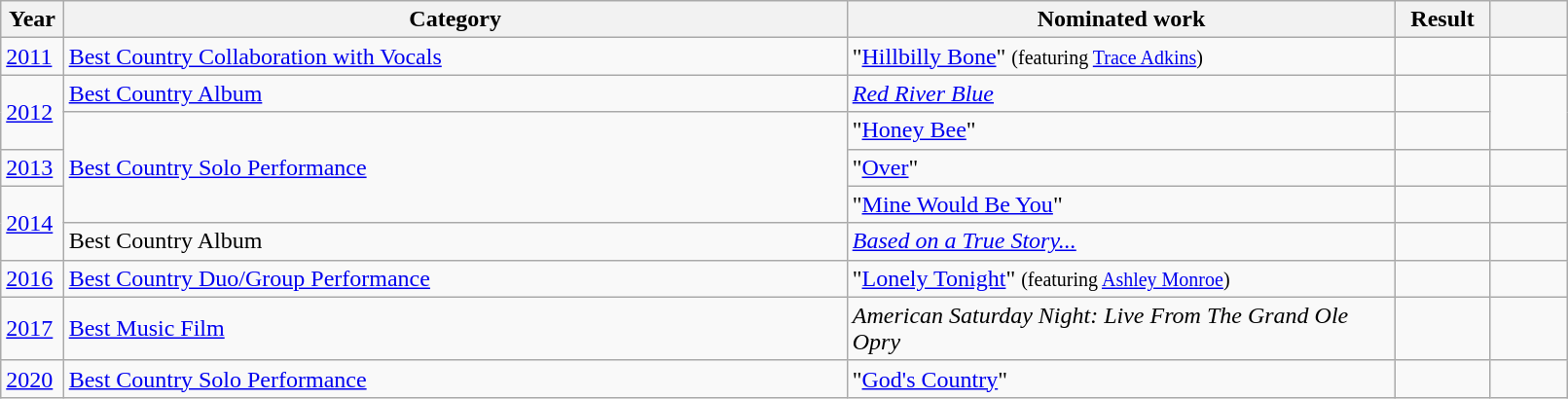<table class="wikitable plainrowheaders" style="width:85%;">
<tr>
<th scope="col" style="width:4%;">Year</th>
<th scope="col" style="width:50%;">Category</th>
<th scope="col" style="width:35%;">Nominated work</th>
<th scope="col" style="width:6%;">Result</th>
<th scope="col" style="width:6%;"></th>
</tr>
<tr>
<td><a href='#'>2011</a></td>
<td><a href='#'>Best Country Collaboration with Vocals</a></td>
<td>"<a href='#'>Hillbilly Bone</a>" <small>(featuring <a href='#'>Trace Adkins</a>)</small></td>
<td></td>
<td></td>
</tr>
<tr>
<td rowspan="2"><a href='#'>2012</a></td>
<td><a href='#'>Best Country Album</a></td>
<td><em><a href='#'>Red River Blue</a></em></td>
<td></td>
<td rowspan="2"></td>
</tr>
<tr>
<td rowspan="3"><a href='#'>Best Country Solo Performance</a></td>
<td>"<a href='#'>Honey Bee</a>"</td>
<td></td>
</tr>
<tr>
<td><a href='#'>2013</a></td>
<td>"<a href='#'>Over</a>"</td>
<td></td>
<td></td>
</tr>
<tr>
<td rowspan="2"><a href='#'>2014</a></td>
<td>"<a href='#'>Mine Would Be You</a>"</td>
<td></td>
<td></td>
</tr>
<tr>
<td>Best Country Album</td>
<td><em><a href='#'>Based on a True Story...</a></em></td>
<td></td>
<td></td>
</tr>
<tr>
<td><a href='#'>2016</a></td>
<td><a href='#'>Best Country Duo/Group Performance</a></td>
<td>"<a href='#'>Lonely Tonight</a>" <small>(featuring <a href='#'>Ashley Monroe</a>)</small></td>
<td></td>
<td></td>
</tr>
<tr>
<td><a href='#'>2017</a></td>
<td><a href='#'>Best Music Film</a></td>
<td><em>American Saturday Night: Live From The Grand Ole Opry</em></td>
<td></td>
<td></td>
</tr>
<tr>
<td><a href='#'>2020</a></td>
<td><a href='#'>Best Country Solo Performance</a></td>
<td>"<a href='#'>God's Country</a>"</td>
<td></td>
<td></td>
</tr>
</table>
